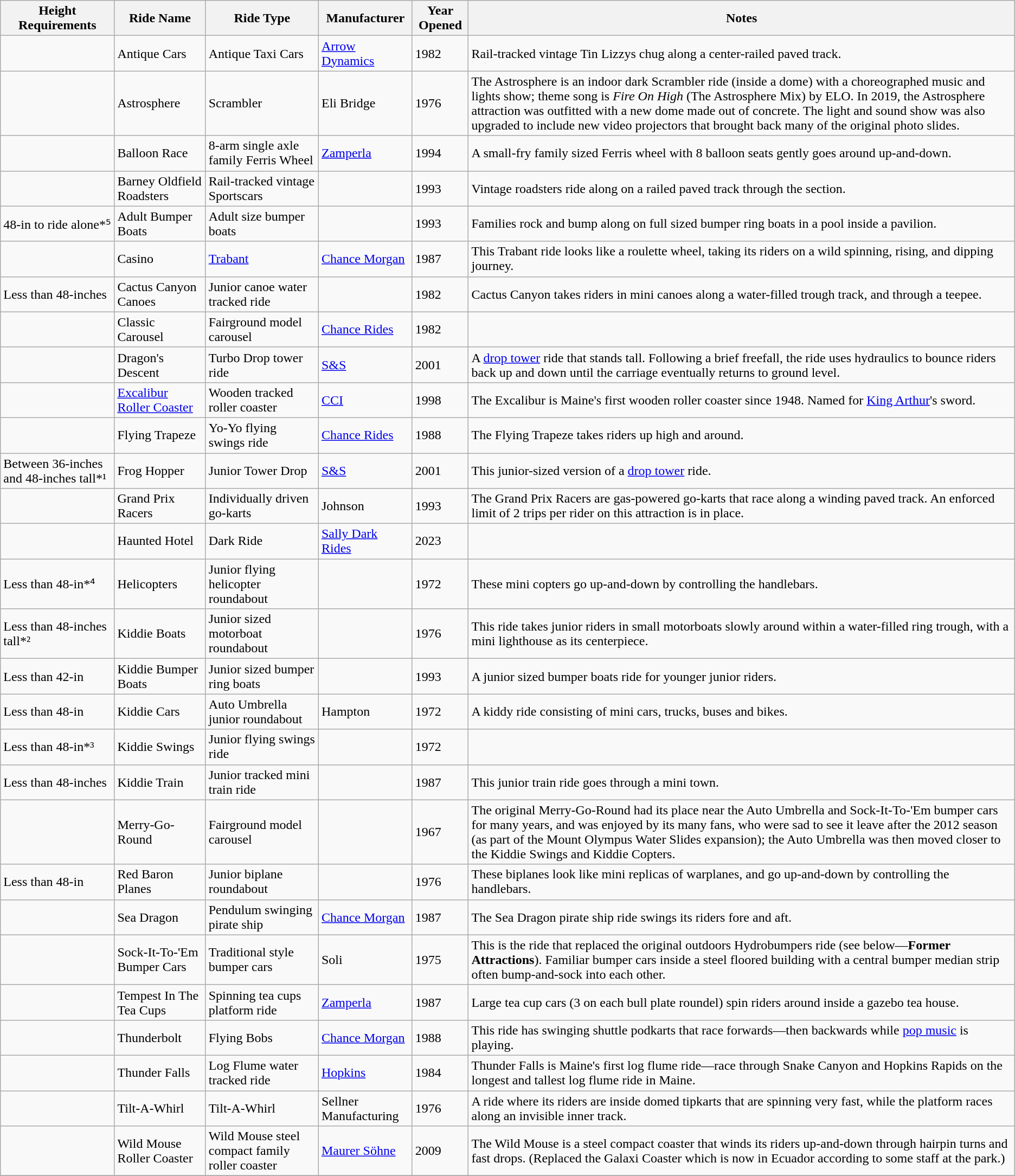<table class="wikitable sortable">
<tr>
<th>Height Requirements</th>
<th>Ride Name</th>
<th>Ride Type</th>
<th>Manufacturer</th>
<th>Year Opened</th>
<th>Notes</th>
</tr>
<tr>
<td></td>
<td>Antique Cars</td>
<td>Antique Taxi Cars</td>
<td><a href='#'>Arrow Dynamics</a></td>
<td>1982</td>
<td>Rail-tracked vintage Tin Lizzys chug along a center-railed paved track.</td>
</tr>
<tr>
<td></td>
<td>Astrosphere</td>
<td>Scrambler</td>
<td>Eli Bridge</td>
<td>1976</td>
<td>The Astrosphere is an indoor dark Scrambler ride (inside a dome) with a choreographed music and lights show; theme song is <em>Fire On High</em> (The Astrosphere Mix) by ELO.  In 2019, the Astrosphere attraction was outfitted with a new dome made out of concrete. The light and sound show was also upgraded to include new video projectors that brought back many of the original photo slides.</td>
</tr>
<tr>
<td></td>
<td>Balloon Race</td>
<td>8-arm single axle family Ferris Wheel</td>
<td><a href='#'>Zamperla</a></td>
<td>1994</td>
<td>A small-fry family sized Ferris wheel with 8 balloon seats gently goes around up-and-down.</td>
</tr>
<tr>
<td></td>
<td>Barney Oldfield Roadsters</td>
<td>Rail-tracked vintage Sportscars</td>
<td></td>
<td>1993</td>
<td>Vintage roadsters ride along on a railed paved track through the section.</td>
</tr>
<tr>
<td>48-in to ride alone*⁵</td>
<td>Adult Bumper Boats</td>
<td>Adult size bumper boats</td>
<td></td>
<td>1993</td>
<td>Families rock and bump along on full sized bumper ring boats in a pool inside a pavilion.</td>
</tr>
<tr>
<td></td>
<td>Casino</td>
<td><a href='#'>Trabant</a></td>
<td><a href='#'>Chance Morgan</a></td>
<td>1987</td>
<td>This Trabant ride looks like a roulette wheel, taking its riders on a wild spinning, rising, and dipping journey.</td>
</tr>
<tr>
<td>Less than 48-inches</td>
<td>Cactus Canyon Canoes</td>
<td>Junior canoe water tracked ride</td>
<td></td>
<td>1982</td>
<td>Cactus Canyon takes riders in mini canoes along a water-filled trough track, and through a teepee.</td>
</tr>
<tr>
<td></td>
<td>Classic Carousel</td>
<td>Fairground model carousel</td>
<td><a href='#'>Chance Rides</a></td>
<td>1982</td>
<td></td>
</tr>
<tr>
<td></td>
<td>Dragon's Descent</td>
<td>Turbo Drop tower ride</td>
<td><a href='#'>S&S</a></td>
<td>2001</td>
<td>A <a href='#'>drop tower</a> ride that stands  tall. Following a brief freefall, the ride uses hydraulics to bounce riders back up and down until the carriage eventually returns to ground level.</td>
</tr>
<tr>
<td></td>
<td><a href='#'>Excalibur Roller Coaster</a></td>
<td>Wooden tracked roller coaster</td>
<td><a href='#'>CCI</a></td>
<td>1998</td>
<td>The Excalibur is Maine's first wooden roller coaster since 1948. Named for <a href='#'>King Arthur</a>'s sword.</td>
</tr>
<tr>
<td></td>
<td>Flying Trapeze</td>
<td>Yo-Yo flying swings ride</td>
<td><a href='#'>Chance Rides</a></td>
<td>1988</td>
<td>The Flying Trapeze takes riders up high and around.</td>
</tr>
<tr>
<td>Between 36-inches and 48-inches tall*¹</td>
<td>Frog Hopper</td>
<td>Junior Tower Drop</td>
<td><a href='#'>S&S</a></td>
<td>2001</td>
<td>This junior-sized version of a <a href='#'>drop tower</a> ride.</td>
</tr>
<tr>
<td></td>
<td>Grand Prix Racers</td>
<td>Individually driven go-karts</td>
<td>Johnson</td>
<td>1993</td>
<td>The Grand Prix Racers are gas-powered go-karts that race along a winding paved track.  An enforced limit of 2 trips per rider on this attraction is in place.</td>
</tr>
<tr>
<td></td>
<td>Haunted Hotel</td>
<td>Dark Ride</td>
<td><a href='#'>Sally Dark Rides</a></td>
<td>2023</td>
<td></td>
</tr>
<tr>
<td>Less than 48-in*⁴</td>
<td>Helicopters</td>
<td>Junior flying helicopter roundabout</td>
<td></td>
<td>1972</td>
<td>These mini copters go up-and-down by controlling the handlebars.</td>
</tr>
<tr>
<td>Less than 48-inches tall*²</td>
<td>Kiddie Boats</td>
<td>Junior sized motorboat roundabout</td>
<td></td>
<td>1976</td>
<td>This ride takes junior riders in small motorboats slowly around within a water-filled ring trough, with a mini lighthouse as its centerpiece.</td>
</tr>
<tr>
<td>Less than 42-in</td>
<td>Kiddie Bumper Boats</td>
<td>Junior sized bumper ring boats</td>
<td></td>
<td>1993</td>
<td>A junior sized bumper boats ride for younger junior riders.</td>
</tr>
<tr>
<td>Less than 48-in</td>
<td>Kiddie Cars</td>
<td>Auto Umbrella junior roundabout</td>
<td>Hampton</td>
<td>1972</td>
<td>A kiddy ride consisting of mini cars, trucks, buses and bikes.</td>
</tr>
<tr>
<td>Less than 48-in*³</td>
<td>Kiddie Swings</td>
<td>Junior flying swings ride</td>
<td></td>
<td>1972</td>
<td></td>
</tr>
<tr>
<td>Less than 48-inches</td>
<td>Kiddie Train</td>
<td>Junior tracked mini train ride</td>
<td></td>
<td>1987</td>
<td>This junior train ride goes through a mini town.</td>
</tr>
<tr>
<td></td>
<td>Merry-Go-Round</td>
<td>Fairground model carousel</td>
<td></td>
<td>1967</td>
<td>The original Merry-Go-Round had its place near the Auto Umbrella and Sock-It-To-'Em bumper cars for many years, and was enjoyed by its many fans, who were sad to see it leave after the 2012 season (as part of the Mount Olympus Water Slides expansion); the Auto Umbrella was then moved closer to the Kiddie Swings and Kiddie Copters.</td>
</tr>
<tr>
<td>Less than 48-in</td>
<td>Red Baron Planes</td>
<td>Junior biplane roundabout</td>
<td></td>
<td>1976</td>
<td>These biplanes look like mini replicas of warplanes, and go up-and-down by controlling the handlebars.</td>
</tr>
<tr>
<td></td>
<td>Sea Dragon</td>
<td>Pendulum swinging pirate ship</td>
<td><a href='#'>Chance Morgan</a></td>
<td>1987</td>
<td>The Sea Dragon pirate ship ride swings its riders fore and aft.</td>
</tr>
<tr>
<td></td>
<td>Sock-It-To-'Em Bumper Cars</td>
<td>Traditional style bumper cars</td>
<td>Soli</td>
<td>1975</td>
<td>This is the ride that replaced the original outdoors Hydrobumpers ride (see below—<strong>Former Attractions</strong>).  Familiar bumper cars inside a steel floored building with a central bumper median strip often bump-and-sock into each other.</td>
</tr>
<tr>
<td></td>
<td>Tempest In The Tea Cups</td>
<td>Spinning tea cups platform ride</td>
<td><a href='#'>Zamperla</a></td>
<td>1987</td>
<td>Large tea cup cars (3 on each bull plate roundel) spin riders around inside a gazebo tea house.</td>
</tr>
<tr>
<td></td>
<td>Thunderbolt</td>
<td>Flying Bobs</td>
<td><a href='#'>Chance Morgan</a></td>
<td>1988</td>
<td>This ride has swinging shuttle podkarts that race forwards—then backwards while <a href='#'>pop music</a> is playing.</td>
</tr>
<tr>
<td></td>
<td>Thunder Falls</td>
<td>Log Flume water tracked ride</td>
<td><a href='#'>Hopkins</a></td>
<td>1984</td>
<td>Thunder Falls is Maine's first log flume ride—race through Snake Canyon and Hopkins Rapids on the longest and tallest log flume ride in Maine.</td>
</tr>
<tr>
<td></td>
<td>Tilt-A-Whirl</td>
<td>Tilt-A-Whirl</td>
<td>Sellner Manufacturing</td>
<td>1976</td>
<td>A ride where its riders are inside domed tipkarts that are spinning very fast, while the platform races along an invisible inner track.</td>
</tr>
<tr>
<td></td>
<td>Wild Mouse Roller Coaster</td>
<td>Wild Mouse steel compact family roller coaster</td>
<td><a href='#'>Maurer Söhne</a></td>
<td>2009</td>
<td>The Wild Mouse is a steel compact coaster that winds its riders up-and-down through hairpin turns and fast drops. (Replaced the Galaxi Coaster which is now in Ecuador according to some staff at the park.)</td>
</tr>
<tr>
</tr>
</table>
